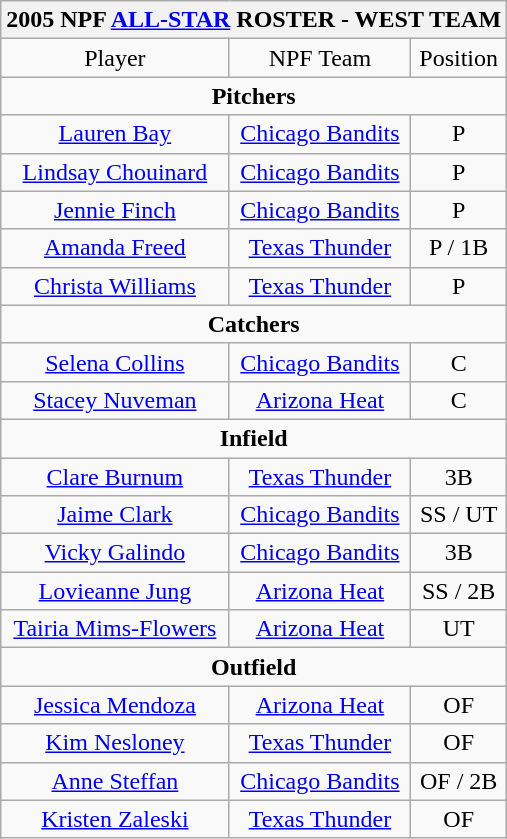<table class="wikitable" style="text-align:center">
<tr>
<th colspan=3>2005 NPF <a href='#'>ALL-STAR</a> ROSTER - WEST TEAM</th>
</tr>
<tr>
<td>Player</td>
<td>NPF Team</td>
<td>Position</td>
</tr>
<tr>
<td colspan=3><strong>Pitchers</strong></td>
</tr>
<tr>
<td><a href='#'>Lauren Bay</a></td>
<td><a href='#'>Chicago Bandits</a></td>
<td>P</td>
</tr>
<tr>
<td><a href='#'>Lindsay Chouinard</a></td>
<td><a href='#'>Chicago Bandits</a></td>
<td>P</td>
</tr>
<tr>
<td><a href='#'>Jennie Finch</a></td>
<td><a href='#'>Chicago Bandits</a></td>
<td>P</td>
</tr>
<tr>
<td><a href='#'>Amanda Freed</a></td>
<td><a href='#'>Texas Thunder</a></td>
<td>P / 1B</td>
</tr>
<tr>
<td><a href='#'>Christa Williams</a></td>
<td><a href='#'>Texas Thunder </a></td>
<td>P</td>
</tr>
<tr>
<td colspan=3><strong>Catchers</strong></td>
</tr>
<tr>
<td><a href='#'>Selena Collins</a></td>
<td><a href='#'>Chicago Bandits</a></td>
<td>C</td>
</tr>
<tr>
<td><a href='#'>Stacey Nuveman</a></td>
<td><a href='#'>Arizona Heat</a></td>
<td>C</td>
</tr>
<tr>
<td colspan=3><strong>Infield</strong></td>
</tr>
<tr>
<td><a href='#'>Clare Burnum</a></td>
<td><a href='#'>Texas Thunder</a></td>
<td>3B</td>
</tr>
<tr>
<td><a href='#'>Jaime Clark</a></td>
<td><a href='#'>Chicago Bandits</a></td>
<td>SS / UT</td>
</tr>
<tr>
<td><a href='#'>Vicky Galindo</a></td>
<td><a href='#'>Chicago Bandits</a></td>
<td>3B</td>
</tr>
<tr>
<td><a href='#'>Lovieanne Jung</a></td>
<td><a href='#'>Arizona Heat</a></td>
<td>SS / 2B</td>
</tr>
<tr>
<td><a href='#'>Tairia Mims-Flowers</a></td>
<td><a href='#'>Arizona Heat</a></td>
<td>UT</td>
</tr>
<tr>
<td colspan=3><strong>Outfield</strong></td>
</tr>
<tr>
<td><a href='#'>Jessica Mendoza</a></td>
<td><a href='#'>Arizona Heat</a></td>
<td>OF</td>
</tr>
<tr>
<td><a href='#'>Kim Nesloney</a></td>
<td><a href='#'>Texas Thunder</a></td>
<td>OF</td>
</tr>
<tr>
<td><a href='#'>Anne Steffan</a></td>
<td><a href='#'>Chicago Bandits</a></td>
<td>OF / 2B</td>
</tr>
<tr>
<td><a href='#'>Kristen Zaleski</a></td>
<td><a href='#'>Texas Thunder</a></td>
<td>OF</td>
</tr>
</table>
